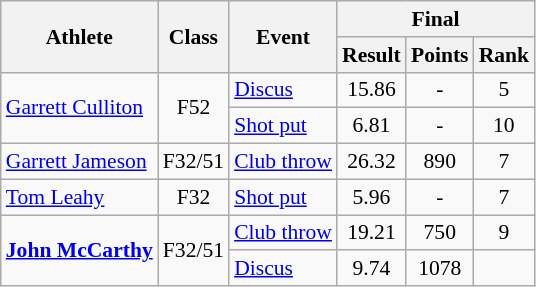<table class=wikitable style="font-size:90%">
<tr>
<th rowspan="2">Athlete</th>
<th rowspan="2">Class</th>
<th rowspan="2">Event</th>
<th colspan="3">Final</th>
</tr>
<tr>
<th>Result</th>
<th>Points</th>
<th>Rank</th>
</tr>
<tr>
<td rowspan="2"><a href='#'>Garrett Culliton</a></td>
<td rowspan="2" style="text-align:center;">F52</td>
<td><a href='#'>Discus</a></td>
<td style="text-align:center;">15.86</td>
<td style="text-align:center;">-</td>
<td style="text-align:center;">5</td>
</tr>
<tr>
<td><a href='#'>Shot put</a></td>
<td style="text-align:center;">6.81</td>
<td style="text-align:center;">-</td>
<td style="text-align:center;">10</td>
</tr>
<tr>
<td><a href='#'>Garrett Jameson</a></td>
<td style="text-align:center;">F32/51</td>
<td><a href='#'>Club throw</a></td>
<td style="text-align:center;">26.32</td>
<td style="text-align:center;">890</td>
<td style="text-align:center;">7</td>
</tr>
<tr>
<td><a href='#'>Tom Leahy</a></td>
<td style="text-align:center;">F32</td>
<td><a href='#'>Shot put</a></td>
<td style="text-align:center;">5.96</td>
<td style="text-align:center;">-</td>
<td style="text-align:center;">7</td>
</tr>
<tr>
<td rowspan="2"><strong><a href='#'>John McCarthy</a></strong></td>
<td rowspan="2" style="text-align:center;">F32/51</td>
<td><a href='#'>Club throw</a></td>
<td style="text-align:center;">19.21</td>
<td style="text-align:center;">750</td>
<td style="text-align:center;">9</td>
</tr>
<tr>
<td><a href='#'>Discus</a></td>
<td style="text-align:center;">9.74</td>
<td style="text-align:center;">1078</td>
<td style="text-align:center;"></td>
</tr>
</table>
